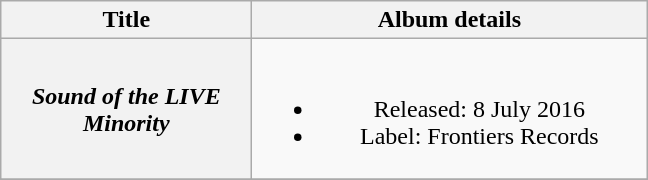<table class="wikitable plainrowheaders" style="text-align:center;" border="1">
<tr>
<th scope="col" style="width:10em;">Title</th>
<th scope="col" style="width:16em;">Album details</th>
</tr>
<tr>
<th scope="row"><em>Sound of the LIVE Minority</em></th>
<td><br><ul><li>Released: 8 July 2016</li><li>Label: Frontiers Records</li></ul></td>
</tr>
<tr>
</tr>
</table>
